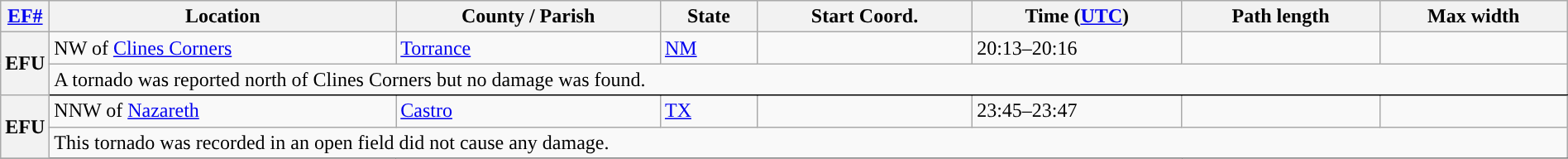<table class="wikitable sortable" style="width:100%;">
<tr>
<th scope="col" width="2%" align="center"><a href='#'>EF#</a></th>
<th scope="col" align="center" class="unsortable">Location</th>
<th scope="col" align="center" class="unsortable">County / Parish</th>
<th scope="col" align="center">State</th>
<th scope="col" align="center">Start Coord.</th>
<th scope="col" align="center">Time (<a href='#'>UTC</a>)</th>
<th scope="col" align="center">Path length</th>
<th scope="col" align="center">Max width</th>
</tr>
<tr>
<th scope="row" rowspan="2" style="background-color:#">EFU</th>
<td>NW of <a href='#'>Clines Corners</a></td>
<td><a href='#'>Torrance</a></td>
<td><a href='#'>NM</a></td>
<td></td>
<td>20:13–20:16</td>
<td></td>
<td></td>
</tr>
<tr class="expand-child">
<td colspan="8" style=" border-bottom: 1px solid black;">A tornado was reported north of Clines Corners but no damage was found.</td>
</tr>
<tr>
<th scope="row" rowspan="2" style="background-color:#">EFU</th>
<td>NNW of <a href='#'>Nazareth</a></td>
<td><a href='#'>Castro</a></td>
<td><a href='#'>TX</a></td>
<td></td>
<td>23:45–23:47</td>
<td></td>
<td></td>
</tr>
<tr class="expand-child">
<td colspan="8" style=" border-bottom: 1px solid black;">This tornado was recorded in an open field did not cause any damage.</td>
</tr>
<tr>
</tr>
</table>
